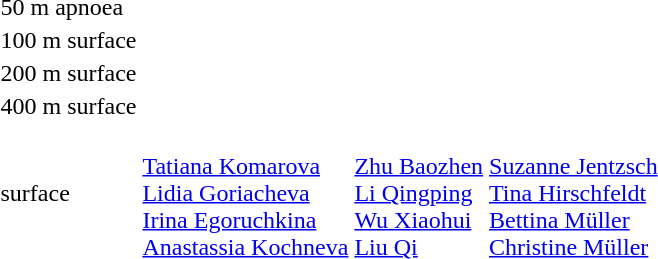<table>
<tr>
<td>50 m apnoea<br></td>
<td></td>
<td></td>
<td></td>
</tr>
<tr>
<td>100 m surface<br></td>
<td></td>
<td></td>
<td></td>
</tr>
<tr>
<td>200 m surface<br></td>
<td></td>
<td></td>
<td></td>
</tr>
<tr>
<td>400 m surface<br></td>
<td></td>
<td></td>
<td></td>
</tr>
<tr>
<td> surface<br></td>
<td><br><a href='#'>Tatiana Komarova</a><br><a href='#'>Lidia Goriacheva</a><br><a href='#'>Irina Egoruchkina</a><br><a href='#'>Anastassia Kochneva</a></td>
<td><br><a href='#'>Zhu Baozhen</a><br><a href='#'>Li Qingping</a><br><a href='#'>Wu Xiaohui</a><br><a href='#'>Liu Qi</a></td>
<td><br><a href='#'>Suzanne Jentzsch</a><br><a href='#'>Tina Hirschfeldt</a><br><a href='#'>Bettina Müller</a><br><a href='#'>Christine Müller</a></td>
</tr>
</table>
